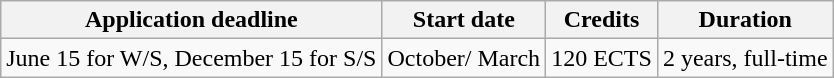<table class="wikitable">
<tr>
<th>Application deadline</th>
<th>Start date</th>
<th>Credits</th>
<th>Duration</th>
</tr>
<tr>
<td>June 15 for W/S, December 15 for S/S</td>
<td>October/ March</td>
<td>120 ECTS</td>
<td>2 years, full-time</td>
</tr>
</table>
